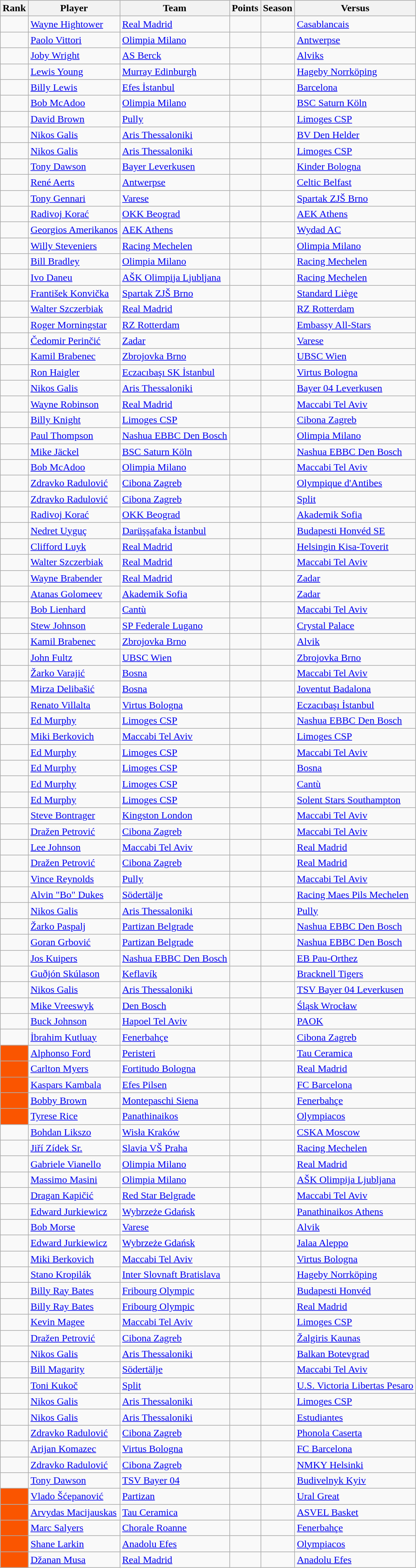<table class="wikitable sortable">
<tr>
<th>Rank</th>
<th>Player</th>
<th>Team</th>
<th>Points</th>
<th>Season</th>
<th>Versus</th>
</tr>
<tr>
<td></td>
<td> <a href='#'>Wayne Hightower</a></td>
<td> <a href='#'>Real Madrid</a></td>
<td></td>
<td></td>
<td> <a href='#'>Casablancais</a></td>
</tr>
<tr>
<td></td>
<td> <a href='#'>Paolo Vittori</a></td>
<td> <a href='#'>Olimpia Milano</a></td>
<td></td>
<td></td>
<td> <a href='#'>Antwerpse</a></td>
</tr>
<tr>
<td></td>
<td> <a href='#'>Joby Wright</a></td>
<td> <a href='#'>AS Berck</a></td>
<td></td>
<td></td>
<td> <a href='#'>Alviks</a></td>
</tr>
<tr>
<td></td>
<td> <a href='#'>Lewis Young</a></td>
<td> <a href='#'>Murray Edinburgh</a></td>
<td></td>
<td></td>
<td> <a href='#'>Hageby Norrköping</a></td>
</tr>
<tr>
<td></td>
<td> <a href='#'>Billy Lewis</a></td>
<td> <a href='#'>Efes İstanbul</a></td>
<td></td>
<td></td>
<td> <a href='#'>Barcelona</a></td>
</tr>
<tr>
<td></td>
<td> <a href='#'>Bob McAdoo</a></td>
<td> <a href='#'>Olimpia Milano</a></td>
<td></td>
<td></td>
<td> <a href='#'>BSC Saturn Köln</a></td>
</tr>
<tr>
<td></td>
<td> <a href='#'>David Brown</a></td>
<td> <a href='#'>Pully</a></td>
<td></td>
<td></td>
<td> <a href='#'>Limoges CSP</a></td>
</tr>
<tr>
<td></td>
<td> <a href='#'>Nikos Galis</a></td>
<td> <a href='#'>Aris Thessaloniki</a></td>
<td></td>
<td></td>
<td> <a href='#'>BV Den Helder</a></td>
</tr>
<tr>
<td></td>
<td> <a href='#'>Nikos Galis</a></td>
<td> <a href='#'>Aris Thessaloniki</a></td>
<td></td>
<td></td>
<td> <a href='#'>Limoges CSP</a></td>
</tr>
<tr>
<td></td>
<td> <a href='#'>Tony Dawson</a></td>
<td> <a href='#'>Bayer Leverkusen</a></td>
<td></td>
<td></td>
<td> <a href='#'>Kinder Bologna</a></td>
</tr>
<tr>
<td></td>
<td> <a href='#'>René Aerts</a></td>
<td> <a href='#'>Antwerpse</a></td>
<td></td>
<td></td>
<td> <a href='#'>Celtic Belfast</a></td>
</tr>
<tr>
<td></td>
<td> <a href='#'>Tony Gennari</a></td>
<td> <a href='#'>Varese</a></td>
<td></td>
<td></td>
<td> <a href='#'>Spartak ZJŠ Brno</a></td>
</tr>
<tr>
<td></td>
<td> <a href='#'>Radivoj Korać</a></td>
<td> <a href='#'>OKK Beograd</a></td>
<td></td>
<td></td>
<td> <a href='#'>AEK Athens</a></td>
</tr>
<tr>
<td></td>
<td> <a href='#'>Georgios Amerikanos</a></td>
<td> <a href='#'>AEK Athens</a></td>
<td></td>
<td></td>
<td> <a href='#'>Wydad AC</a></td>
</tr>
<tr>
<td></td>
<td> <a href='#'>Willy Steveniers</a></td>
<td> <a href='#'>Racing Mechelen</a></td>
<td></td>
<td></td>
<td> <a href='#'>Olimpia Milano</a></td>
</tr>
<tr>
<td></td>
<td> <a href='#'>Bill Bradley</a></td>
<td> <a href='#'>Olimpia Milano</a></td>
<td></td>
<td></td>
<td> <a href='#'>Racing Mechelen</a></td>
</tr>
<tr>
<td></td>
<td> <a href='#'>Ivo Daneu</a></td>
<td> <a href='#'>AŠK Olimpija Ljubljana</a></td>
<td></td>
<td></td>
<td> <a href='#'>Racing Mechelen</a></td>
</tr>
<tr>
<td></td>
<td> <a href='#'>František Konvička</a></td>
<td> <a href='#'>Spartak ZJŠ Brno</a></td>
<td></td>
<td></td>
<td> <a href='#'>Standard Liège</a></td>
</tr>
<tr>
<td></td>
<td> <a href='#'>Walter Szczerbiak</a></td>
<td> <a href='#'>Real Madrid</a></td>
<td></td>
<td></td>
<td> <a href='#'>RZ Rotterdam</a></td>
</tr>
<tr>
<td></td>
<td> <a href='#'>Roger Morningstar</a></td>
<td> <a href='#'>RZ Rotterdam</a></td>
<td></td>
<td></td>
<td> <a href='#'>Embassy All-Stars</a></td>
</tr>
<tr>
<td></td>
<td> <a href='#'>Čedomir Perinčić</a></td>
<td> <a href='#'>Zadar</a></td>
<td></td>
<td></td>
<td> <a href='#'>Varese</a></td>
</tr>
<tr>
<td></td>
<td> <a href='#'>Kamil Brabenec</a></td>
<td> <a href='#'>Zbrojovka Brno</a></td>
<td></td>
<td></td>
<td> <a href='#'>UBSC Wien</a></td>
</tr>
<tr>
<td></td>
<td> <a href='#'>Ron Haigler</a></td>
<td> <a href='#'>Eczacıbaşı SK İstanbul</a></td>
<td></td>
<td></td>
<td> <a href='#'>Virtus Bologna</a></td>
</tr>
<tr>
<td></td>
<td> <a href='#'>Nikos Galis</a></td>
<td> <a href='#'>Aris Thessaloniki</a></td>
<td></td>
<td></td>
<td> <a href='#'>Bayer 04 Leverkusen</a></td>
</tr>
<tr>
<td></td>
<td> <a href='#'>Wayne Robinson</a></td>
<td> <a href='#'>Real Madrid</a></td>
<td></td>
<td></td>
<td> <a href='#'>Maccabi Tel Aviv</a></td>
</tr>
<tr>
<td></td>
<td> <a href='#'>Billy Knight</a></td>
<td> <a href='#'>Limoges CSP</a></td>
<td></td>
<td></td>
<td> <a href='#'>Cibona Zagreb</a></td>
</tr>
<tr>
<td></td>
<td> <a href='#'>Paul Thompson</a></td>
<td> <a href='#'>Nashua EBBC Den Bosch</a></td>
<td></td>
<td></td>
<td> <a href='#'>Olimpia Milano</a></td>
</tr>
<tr>
<td></td>
<td> <a href='#'>Mike Jäckel</a></td>
<td> <a href='#'>BSC Saturn Köln</a></td>
<td></td>
<td></td>
<td> <a href='#'>Nashua EBBC Den Bosch</a></td>
</tr>
<tr>
<td></td>
<td> <a href='#'>Bob McAdoo</a></td>
<td> <a href='#'>Olimpia Milano</a></td>
<td></td>
<td></td>
<td> <a href='#'>Maccabi Tel Aviv</a></td>
</tr>
<tr>
<td></td>
<td> <a href='#'>Zdravko Radulović</a></td>
<td> <a href='#'>Cibona Zagreb</a></td>
<td></td>
<td></td>
<td> <a href='#'>Olympique d'Antibes</a></td>
</tr>
<tr>
<td></td>
<td> <a href='#'>Zdravko Radulović</a></td>
<td> <a href='#'>Cibona Zagreb</a></td>
<td></td>
<td></td>
<td> <a href='#'>Split</a></td>
</tr>
<tr>
<td></td>
<td> <a href='#'>Radivoj Korać</a></td>
<td> <a href='#'>OKK Beograd</a></td>
<td></td>
<td></td>
<td> <a href='#'>Akademik Sofia</a></td>
</tr>
<tr>
<td></td>
<td> <a href='#'>Nedret Uyguç</a></td>
<td> <a href='#'>Darüşşafaka İstanbul</a></td>
<td></td>
<td></td>
<td> <a href='#'>Budapesti Honvéd SE</a></td>
</tr>
<tr>
<td></td>
<td> <a href='#'>Clifford Luyk</a></td>
<td> <a href='#'>Real Madrid</a></td>
<td></td>
<td></td>
<td> <a href='#'>Helsingin Kisa-Toverit</a></td>
</tr>
<tr>
<td></td>
<td> <a href='#'>Walter Szczerbiak</a></td>
<td> <a href='#'>Real Madrid</a></td>
<td></td>
<td></td>
<td> <a href='#'>Maccabi Tel Aviv</a></td>
</tr>
<tr>
<td></td>
<td> <a href='#'>Wayne Brabender</a></td>
<td> <a href='#'>Real Madrid</a></td>
<td></td>
<td></td>
<td> <a href='#'>Zadar</a></td>
</tr>
<tr>
<td></td>
<td> <a href='#'>Atanas Golomeev</a></td>
<td> <a href='#'>Akademik Sofia</a></td>
<td></td>
<td></td>
<td> <a href='#'>Zadar</a></td>
</tr>
<tr>
<td></td>
<td> <a href='#'>Bob Lienhard</a></td>
<td> <a href='#'>Cantù</a></td>
<td></td>
<td></td>
<td> <a href='#'>Maccabi Tel Aviv</a></td>
</tr>
<tr>
<td></td>
<td> <a href='#'>Stew Johnson</a></td>
<td> <a href='#'>SP Federale Lugano</a></td>
<td></td>
<td></td>
<td> <a href='#'>Crystal Palace</a></td>
</tr>
<tr>
<td></td>
<td> <a href='#'>Kamil Brabenec</a></td>
<td> <a href='#'>Zbrojovka Brno</a></td>
<td></td>
<td></td>
<td> <a href='#'>Alvik</a></td>
</tr>
<tr>
<td></td>
<td> <a href='#'>John Fultz</a></td>
<td> <a href='#'>UBSC Wien</a></td>
<td></td>
<td></td>
<td> <a href='#'>Zbrojovka Brno</a></td>
</tr>
<tr>
<td></td>
<td> <a href='#'>Žarko Varajić</a></td>
<td> <a href='#'>Bosna</a></td>
<td></td>
<td></td>
<td> <a href='#'>Maccabi Tel Aviv</a></td>
</tr>
<tr>
<td></td>
<td> <a href='#'>Mirza Delibašić</a></td>
<td> <a href='#'>Bosna</a></td>
<td></td>
<td></td>
<td> <a href='#'>Joventut Badalona</a></td>
</tr>
<tr>
<td></td>
<td> <a href='#'>Renato Villalta</a></td>
<td> <a href='#'>Virtus Bologna</a></td>
<td></td>
<td></td>
<td> <a href='#'>Eczacıbaşı İstanbul</a></td>
</tr>
<tr>
<td></td>
<td> <a href='#'>Ed Murphy</a></td>
<td> <a href='#'>Limoges CSP</a></td>
<td></td>
<td></td>
<td> <a href='#'>Nashua EBBC Den Bosch</a></td>
</tr>
<tr>
<td></td>
<td> <a href='#'>Miki Berkovich</a></td>
<td> <a href='#'>Maccabi Tel Aviv</a></td>
<td></td>
<td></td>
<td> <a href='#'>Limoges CSP</a></td>
</tr>
<tr>
<td></td>
<td> <a href='#'>Ed Murphy</a></td>
<td> <a href='#'>Limoges CSP</a></td>
<td></td>
<td></td>
<td> <a href='#'>Maccabi Tel Aviv</a></td>
</tr>
<tr>
<td></td>
<td> <a href='#'>Ed Murphy</a></td>
<td> <a href='#'>Limoges CSP</a></td>
<td></td>
<td></td>
<td> <a href='#'>Bosna</a></td>
</tr>
<tr>
<td></td>
<td> <a href='#'>Ed Murphy</a></td>
<td> <a href='#'>Limoges CSP</a></td>
<td></td>
<td></td>
<td> <a href='#'>Cantù</a></td>
</tr>
<tr>
<td></td>
<td> <a href='#'>Ed Murphy</a></td>
<td> <a href='#'>Limoges CSP</a></td>
<td></td>
<td></td>
<td> <a href='#'>Solent Stars Southampton</a></td>
</tr>
<tr>
<td></td>
<td> <a href='#'>Steve Bontrager</a></td>
<td> <a href='#'>Kingston London</a></td>
<td></td>
<td></td>
<td> <a href='#'>Maccabi Tel Aviv</a></td>
</tr>
<tr>
<td></td>
<td> <a href='#'>Dražen Petrović</a></td>
<td> <a href='#'>Cibona Zagreb</a></td>
<td></td>
<td></td>
<td> <a href='#'>Maccabi Tel Aviv</a></td>
</tr>
<tr>
<td></td>
<td> <a href='#'>Lee Johnson</a></td>
<td> <a href='#'>Maccabi Tel Aviv</a></td>
<td></td>
<td></td>
<td> <a href='#'>Real Madrid</a></td>
</tr>
<tr>
<td></td>
<td> <a href='#'>Dražen Petrović</a></td>
<td> <a href='#'>Cibona Zagreb</a></td>
<td></td>
<td></td>
<td> <a href='#'>Real Madrid</a></td>
</tr>
<tr>
<td></td>
<td> <a href='#'>Vince Reynolds</a></td>
<td> <a href='#'>Pully</a></td>
<td></td>
<td></td>
<td> <a href='#'>Maccabi Tel Aviv</a></td>
</tr>
<tr>
<td></td>
<td> <a href='#'>Alvin "Bo" Dukes</a></td>
<td> <a href='#'>Södertälje</a></td>
<td></td>
<td></td>
<td> <a href='#'>Racing Maes Pils Mechelen</a></td>
</tr>
<tr>
<td></td>
<td> <a href='#'>Nikos Galis</a></td>
<td> <a href='#'>Aris Thessaloniki</a></td>
<td></td>
<td></td>
<td> <a href='#'>Pully</a></td>
</tr>
<tr>
<td></td>
<td> <a href='#'>Žarko Paspalj</a></td>
<td> <a href='#'>Partizan Belgrade</a></td>
<td></td>
<td></td>
<td> <a href='#'>Nashua EBBC Den Bosch</a></td>
</tr>
<tr>
<td></td>
<td> <a href='#'>Goran Grbović</a></td>
<td> <a href='#'>Partizan Belgrade</a></td>
<td></td>
<td></td>
<td> <a href='#'>Nashua EBBC Den Bosch</a></td>
</tr>
<tr>
<td></td>
<td> <a href='#'>Jos Kuipers</a></td>
<td> <a href='#'>Nashua EBBC Den Bosch</a></td>
<td></td>
<td></td>
<td> <a href='#'>EB Pau-Orthez</a></td>
</tr>
<tr>
<td></td>
<td> <a href='#'>Guðjón Skúlason</a></td>
<td> <a href='#'>Keflavík</a></td>
<td></td>
<td></td>
<td> <a href='#'>Bracknell Tigers</a></td>
</tr>
<tr>
<td></td>
<td> <a href='#'>Nikos Galis</a></td>
<td> <a href='#'>Aris Thessaloniki</a></td>
<td></td>
<td></td>
<td> <a href='#'>TSV Bayer 04 Leverkusen</a></td>
</tr>
<tr>
<td></td>
<td> <a href='#'>Mike Vreeswyk</a></td>
<td> <a href='#'>Den Bosch</a></td>
<td></td>
<td></td>
<td> <a href='#'>Śląsk Wrocław</a></td>
</tr>
<tr>
<td></td>
<td> <a href='#'>Buck Johnson</a></td>
<td> <a href='#'>Hapoel Tel Aviv</a></td>
<td></td>
<td></td>
<td> <a href='#'>PAOK</a></td>
</tr>
<tr>
<td></td>
<td> <a href='#'>İbrahim Kutluay</a></td>
<td> <a href='#'>Fenerbahçe</a></td>
<td></td>
<td></td>
<td> <a href='#'>Cibona Zagreb</a></td>
</tr>
<tr>
<td style="background-color:#FA5500"></td>
<td> <a href='#'>Alphonso Ford</a></td>
<td> <a href='#'>Peristeri</a></td>
<td></td>
<td></td>
<td> <a href='#'>Tau Ceramica</a></td>
</tr>
<tr>
<td style="background-color:#FA5500"></td>
<td> <a href='#'>Carlton Myers</a></td>
<td> <a href='#'>Fortitudo Bologna</a></td>
<td></td>
<td></td>
<td> <a href='#'>Real Madrid</a></td>
</tr>
<tr>
<td style="background-color:#FA5500"></td>
<td> <a href='#'>Kaspars Kambala</a></td>
<td> <a href='#'>Efes Pilsen</a></td>
<td></td>
<td></td>
<td> <a href='#'>FC Barcelona</a></td>
</tr>
<tr>
<td style="background-color:#FA5500"></td>
<td> <a href='#'>Bobby Brown</a></td>
<td> <a href='#'>Montepaschi Siena</a></td>
<td></td>
<td></td>
<td> <a href='#'>Fenerbahçe</a></td>
</tr>
<tr>
<td style="background-color:#FA5500"></td>
<td> <a href='#'>Tyrese Rice</a></td>
<td> <a href='#'>Panathinaikos</a></td>
<td></td>
<td></td>
<td> <a href='#'>Olympiacos</a></td>
</tr>
<tr>
<td></td>
<td> <a href='#'>Bohdan Likszo</a></td>
<td> <a href='#'>Wisła Kraków</a></td>
<td></td>
<td></td>
<td> <a href='#'>CSKA Moscow</a></td>
</tr>
<tr>
<td></td>
<td> <a href='#'>Jiří Zídek Sr.</a></td>
<td> <a href='#'>Slavia VŠ Praha</a></td>
<td></td>
<td></td>
<td> <a href='#'>Racing Mechelen</a></td>
</tr>
<tr>
<td></td>
<td> <a href='#'>Gabriele Vianello</a></td>
<td> <a href='#'>Olimpia Milano</a></td>
<td></td>
<td></td>
<td> <a href='#'>Real Madrid</a></td>
</tr>
<tr>
<td></td>
<td> <a href='#'>Massimo Masini</a></td>
<td> <a href='#'>Olimpia Milano</a></td>
<td></td>
<td></td>
<td> <a href='#'>AŠK Olimpija Ljubljana</a></td>
</tr>
<tr>
<td></td>
<td> <a href='#'>Dragan Kapičić</a></td>
<td> <a href='#'>Red Star Belgrade</a></td>
<td></td>
<td></td>
<td> <a href='#'>Maccabi Tel Aviv</a></td>
</tr>
<tr>
<td></td>
<td> <a href='#'>Edward Jurkiewicz</a></td>
<td> <a href='#'>Wybrzeże Gdańsk</a></td>
<td></td>
<td></td>
<td> <a href='#'>Panathinaikos Athens</a></td>
</tr>
<tr>
<td></td>
<td> <a href='#'>Bob Morse</a></td>
<td> <a href='#'>Varese</a></td>
<td></td>
<td></td>
<td> <a href='#'>Alvik</a></td>
</tr>
<tr>
<td></td>
<td> <a href='#'>Edward Jurkiewicz</a></td>
<td> <a href='#'>Wybrzeże Gdańsk</a></td>
<td></td>
<td></td>
<td> <a href='#'>Jalaa Aleppo</a></td>
</tr>
<tr>
<td></td>
<td> <a href='#'>Miki Berkovich</a></td>
<td> <a href='#'>Maccabi Tel Aviv</a></td>
<td></td>
<td></td>
<td> <a href='#'>Virtus Bologna</a></td>
</tr>
<tr>
<td></td>
<td> <a href='#'>Stano Kropilák</a></td>
<td> <a href='#'>Inter Slovnaft Bratislava</a></td>
<td></td>
<td></td>
<td> <a href='#'>Hageby Norrköping</a></td>
</tr>
<tr>
<td></td>
<td> <a href='#'>Billy Ray Bates</a></td>
<td> <a href='#'>Fribourg Olympic</a></td>
<td></td>
<td></td>
<td> <a href='#'>Budapesti Honvéd</a></td>
</tr>
<tr>
<td></td>
<td> <a href='#'>Billy Ray Bates</a></td>
<td> <a href='#'>Fribourg Olympic</a></td>
<td></td>
<td></td>
<td> <a href='#'>Real Madrid</a></td>
</tr>
<tr>
<td></td>
<td> <a href='#'>Kevin Magee</a></td>
<td> <a href='#'>Maccabi Tel Aviv</a></td>
<td></td>
<td></td>
<td> <a href='#'>Limoges CSP</a></td>
</tr>
<tr>
<td></td>
<td> <a href='#'>Dražen Petrović</a></td>
<td> <a href='#'>Cibona Zagreb</a></td>
<td></td>
<td></td>
<td> <a href='#'>Žalgiris Kaunas</a></td>
</tr>
<tr>
<td></td>
<td> <a href='#'>Nikos Galis</a></td>
<td> <a href='#'>Aris Thessaloniki</a></td>
<td></td>
<td></td>
<td> <a href='#'>Balkan Botevgrad</a></td>
</tr>
<tr>
<td></td>
<td> <a href='#'>Bill Magarity</a></td>
<td> <a href='#'>Södertälje</a></td>
<td></td>
<td></td>
<td> <a href='#'>Maccabi Tel Aviv</a></td>
</tr>
<tr>
<td></td>
<td> <a href='#'>Toni Kukoč</a></td>
<td> <a href='#'>Split</a></td>
<td></td>
<td></td>
<td> <a href='#'>U.S. Victoria Libertas Pesaro</a></td>
</tr>
<tr>
<td></td>
<td> <a href='#'>Nikos Galis</a></td>
<td> <a href='#'>Aris Thessaloniki</a></td>
<td></td>
<td></td>
<td> <a href='#'>Limoges CSP</a></td>
</tr>
<tr>
<td></td>
<td> <a href='#'>Nikos Galis</a></td>
<td> <a href='#'>Aris Thessaloniki</a></td>
<td></td>
<td></td>
<td> <a href='#'>Estudiantes</a></td>
</tr>
<tr>
<td></td>
<td> <a href='#'>Zdravko Radulović</a></td>
<td> <a href='#'>Cibona Zagreb</a></td>
<td></td>
<td></td>
<td> <a href='#'>Phonola Caserta</a></td>
</tr>
<tr>
<td></td>
<td> <a href='#'>Arijan Komazec</a></td>
<td> <a href='#'>Virtus Bologna</a></td>
<td></td>
<td></td>
<td> <a href='#'>FC Barcelona</a></td>
</tr>
<tr>
<td></td>
<td> <a href='#'>Zdravko Radulović</a></td>
<td> <a href='#'>Cibona Zagreb</a></td>
<td></td>
<td></td>
<td> <a href='#'>NMKY Helsinki</a></td>
</tr>
<tr>
<td></td>
<td> <a href='#'>Tony Dawson</a></td>
<td> <a href='#'>TSV Bayer 04</a></td>
<td></td>
<td></td>
<td> <a href='#'>Budivelnyk Kyiv</a></td>
</tr>
<tr>
<td style="background-color:#FA5500"></td>
<td> <a href='#'>Vlado Šćepanović</a></td>
<td> <a href='#'>Partizan</a></td>
<td></td>
<td></td>
<td> <a href='#'>Ural Great</a></td>
</tr>
<tr>
<td style="background-color:#FA5500"></td>
<td> <a href='#'>Arvydas Macijauskas</a></td>
<td> <a href='#'>Tau Ceramica</a></td>
<td></td>
<td></td>
<td> <a href='#'>ASVEL Basket</a></td>
</tr>
<tr>
<td style="background-color:#FA5500"></td>
<td> <a href='#'>Marc Salyers</a></td>
<td> <a href='#'>Chorale Roanne</a></td>
<td></td>
<td></td>
<td> <a href='#'>Fenerbahçe</a></td>
</tr>
<tr>
<td style="background-color:#FA5500"></td>
<td> <a href='#'>Shane Larkin</a></td>
<td> <a href='#'>Anadolu Efes</a></td>
<td></td>
<td></td>
<td> <a href='#'>Olympiacos</a></td>
</tr>
<tr>
<td style="background-color:#FA5500"></td>
<td> <a href='#'>Džanan Musa</a></td>
<td> <a href='#'>Real Madrid</a></td>
<td></td>
<td></td>
<td> <a href='#'>Anadolu Efes</a></td>
</tr>
</table>
